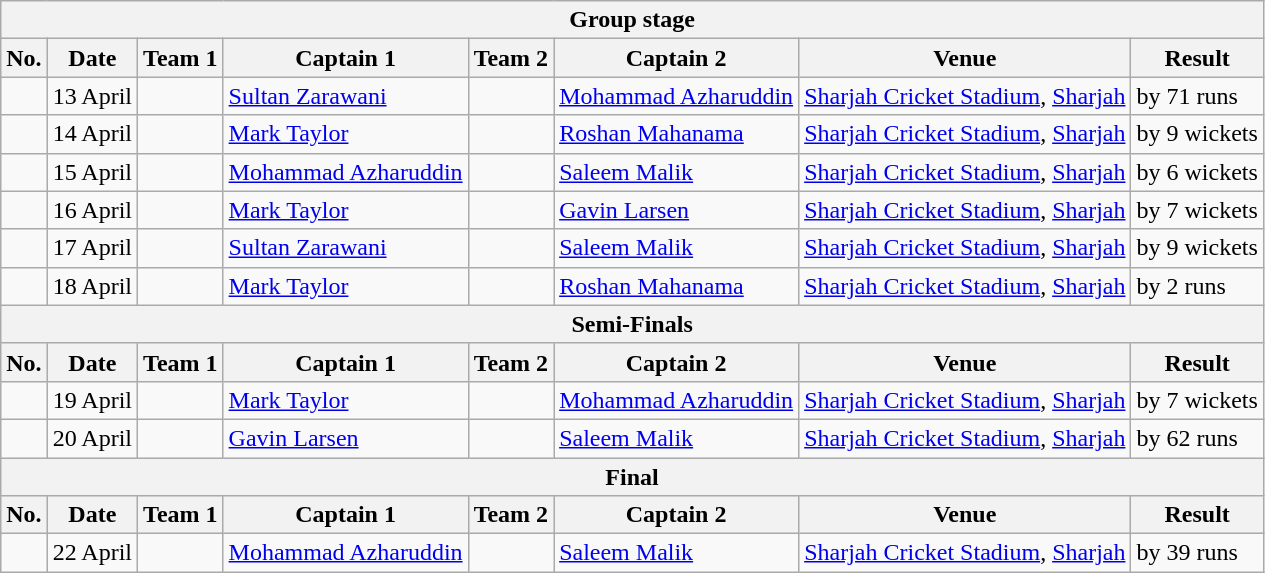<table class="wikitable">
<tr>
<th colspan="9">Group stage</th>
</tr>
<tr>
<th>No.</th>
<th>Date</th>
<th>Team 1</th>
<th>Captain 1</th>
<th>Team 2</th>
<th>Captain 2</th>
<th>Venue</th>
<th>Result</th>
</tr>
<tr>
<td></td>
<td>13 April</td>
<td></td>
<td><a href='#'>Sultan Zarawani</a></td>
<td></td>
<td><a href='#'>Mohammad Azharuddin</a></td>
<td><a href='#'>Sharjah Cricket Stadium</a>, <a href='#'>Sharjah</a></td>
<td> by 71 runs</td>
</tr>
<tr>
<td></td>
<td>14 April</td>
<td></td>
<td><a href='#'>Mark Taylor</a></td>
<td></td>
<td><a href='#'>Roshan Mahanama</a></td>
<td><a href='#'>Sharjah Cricket Stadium</a>, <a href='#'>Sharjah</a></td>
<td> by 9 wickets</td>
</tr>
<tr>
<td></td>
<td>15 April</td>
<td></td>
<td><a href='#'>Mohammad Azharuddin</a></td>
<td></td>
<td><a href='#'>Saleem Malik</a></td>
<td><a href='#'>Sharjah Cricket Stadium</a>, <a href='#'>Sharjah</a></td>
<td> by 6 wickets</td>
</tr>
<tr>
<td></td>
<td>16 April</td>
<td></td>
<td><a href='#'>Mark Taylor</a></td>
<td></td>
<td><a href='#'>Gavin Larsen</a></td>
<td><a href='#'>Sharjah Cricket Stadium</a>, <a href='#'>Sharjah</a></td>
<td> by 7 wickets</td>
</tr>
<tr>
<td></td>
<td>17 April</td>
<td></td>
<td><a href='#'>Sultan Zarawani</a></td>
<td></td>
<td><a href='#'>Saleem Malik</a></td>
<td><a href='#'>Sharjah Cricket Stadium</a>, <a href='#'>Sharjah</a></td>
<td> by 9 wickets</td>
</tr>
<tr>
<td></td>
<td>18 April</td>
<td></td>
<td><a href='#'>Mark Taylor</a></td>
<td></td>
<td><a href='#'>Roshan Mahanama</a></td>
<td><a href='#'>Sharjah Cricket Stadium</a>, <a href='#'>Sharjah</a></td>
<td> by 2 runs</td>
</tr>
<tr>
<th colspan="9">Semi-Finals</th>
</tr>
<tr>
<th>No.</th>
<th>Date</th>
<th>Team 1</th>
<th>Captain 1</th>
<th>Team 2</th>
<th>Captain 2</th>
<th>Venue</th>
<th>Result</th>
</tr>
<tr>
<td></td>
<td>19 April</td>
<td></td>
<td><a href='#'>Mark Taylor</a></td>
<td></td>
<td><a href='#'>Mohammad Azharuddin</a></td>
<td><a href='#'>Sharjah Cricket Stadium</a>, <a href='#'>Sharjah</a></td>
<td> by 7 wickets</td>
</tr>
<tr>
<td></td>
<td>20 April</td>
<td></td>
<td><a href='#'>Gavin Larsen</a></td>
<td></td>
<td><a href='#'>Saleem Malik</a></td>
<td><a href='#'>Sharjah Cricket Stadium</a>, <a href='#'>Sharjah</a></td>
<td> by 62 runs</td>
</tr>
<tr>
<th colspan="9">Final</th>
</tr>
<tr>
<th>No.</th>
<th>Date</th>
<th>Team 1</th>
<th>Captain 1</th>
<th>Team 2</th>
<th>Captain 2</th>
<th>Venue</th>
<th>Result</th>
</tr>
<tr>
<td></td>
<td>22 April</td>
<td></td>
<td><a href='#'>Mohammad Azharuddin</a></td>
<td></td>
<td><a href='#'>Saleem Malik</a></td>
<td><a href='#'>Sharjah Cricket Stadium</a>, <a href='#'>Sharjah</a></td>
<td> by 39 runs</td>
</tr>
</table>
